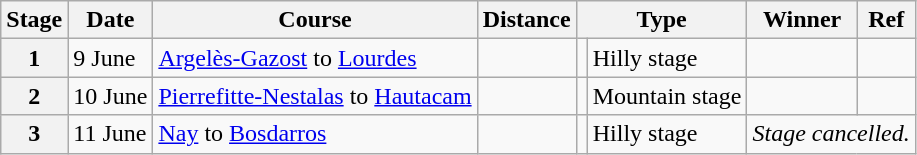<table class="wikitable sortable">
<tr>
<th scope="col">Stage</th>
<th scope="col">Date</th>
<th scope="col">Course</th>
<th scope="col">Distance</th>
<th colspan="2">Type</th>
<th scope="col">Winner</th>
<th scope="col">Ref</th>
</tr>
<tr>
<th scope="row">1</th>
<td>9 June</td>
<td><a href='#'>Argelès-Gazost</a> to <a href='#'>Lourdes</a></td>
<td></td>
<td></td>
<td>Hilly stage</td>
<td></td>
<td></td>
</tr>
<tr>
<th scope="row">2</th>
<td>10 June</td>
<td><a href='#'>Pierrefitte-Nestalas</a> to <a href='#'>Hautacam</a></td>
<td></td>
<td></td>
<td>Mountain stage</td>
<td></td>
<td></td>
</tr>
<tr>
<th scope="row">3</th>
<td>11 June</td>
<td><a href='#'>Nay</a> to <a href='#'>Bosdarros</a></td>
<td></td>
<td></td>
<td>Hilly stage</td>
<td colspan="2"><em>Stage cancelled.</em></td>
</tr>
</table>
